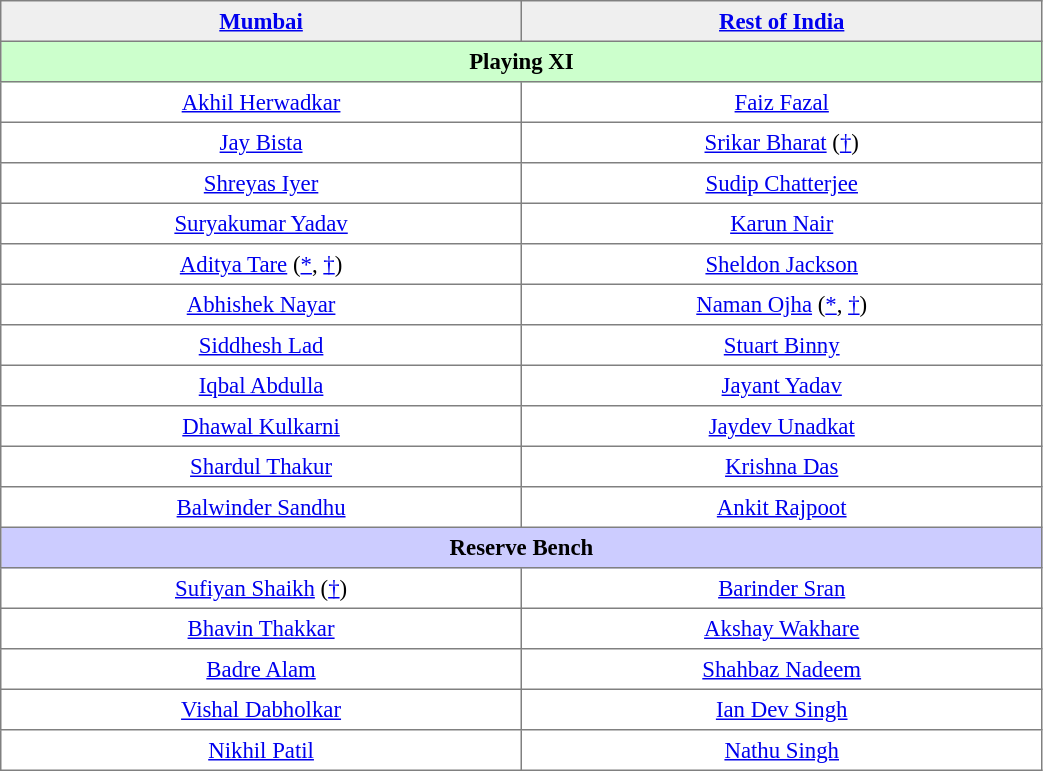<table border="1" cellpadding="4" cellspacing="0"  style="text-align:center; font-size:95%; border-collapse:collapse; width:55%;">
<tr style="background:#efefef;">
<th style="width:15%;"><a href='#'>Mumbai</a></th>
<th style="width:15%;"><a href='#'>Rest of India</a><br></th>
</tr>
<tr style="background:#cfc;">
<th colspan=2>Playing XI</th>
</tr>
<tr>
<td><a href='#'>Akhil Herwadkar</a></td>
<td><a href='#'>Faiz Fazal</a></td>
</tr>
<tr>
<td><a href='#'>Jay Bista</a></td>
<td><a href='#'>Srikar Bharat</a> (<a href='#'>†</a>)</td>
</tr>
<tr>
<td><a href='#'>Shreyas Iyer</a></td>
<td><a href='#'>Sudip Chatterjee</a></td>
</tr>
<tr>
<td><a href='#'>Suryakumar Yadav</a></td>
<td><a href='#'>Karun Nair</a></td>
</tr>
<tr>
<td><a href='#'>Aditya Tare</a> (<a href='#'>*</a>, <a href='#'>†</a>)</td>
<td><a href='#'>Sheldon Jackson</a></td>
</tr>
<tr>
<td><a href='#'>Abhishek Nayar</a></td>
<td><a href='#'>Naman Ojha</a> (<a href='#'>*</a>, <a href='#'>†</a>)</td>
</tr>
<tr>
<td><a href='#'>Siddhesh Lad</a></td>
<td><a href='#'>Stuart Binny</a></td>
</tr>
<tr>
<td><a href='#'>Iqbal Abdulla</a></td>
<td><a href='#'>Jayant Yadav</a></td>
</tr>
<tr>
<td><a href='#'>Dhawal Kulkarni</a></td>
<td><a href='#'>Jaydev Unadkat</a></td>
</tr>
<tr>
<td><a href='#'>Shardul Thakur</a></td>
<td><a href='#'>Krishna Das</a></td>
</tr>
<tr>
<td><a href='#'>Balwinder Sandhu</a></td>
<td><a href='#'>Ankit Rajpoot</a></td>
</tr>
<tr style="background:#ccf;">
<th colspan=2>Reserve Bench</th>
</tr>
<tr>
<td><a href='#'>Sufiyan Shaikh</a> (<a href='#'>†</a>)</td>
<td><a href='#'>Barinder Sran</a></td>
</tr>
<tr>
<td><a href='#'>Bhavin Thakkar</a></td>
<td><a href='#'>Akshay Wakhare</a></td>
</tr>
<tr>
<td><a href='#'>Badre Alam</a></td>
<td><a href='#'>Shahbaz Nadeem</a></td>
</tr>
<tr>
<td><a href='#'>Vishal Dabholkar</a></td>
<td><a href='#'>Ian Dev Singh</a></td>
</tr>
<tr>
<td><a href='#'>Nikhil Patil</a></td>
<td><a href='#'>Nathu Singh</a></td>
</tr>
</table>
